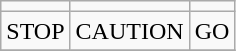<table class="wikitable">
<tr align="center">
<td></td>
<td></td>
<td></td>
</tr>
<tr>
<td>STOP</td>
<td>CAUTION</td>
<td>GO</td>
</tr>
<tr>
</tr>
</table>
